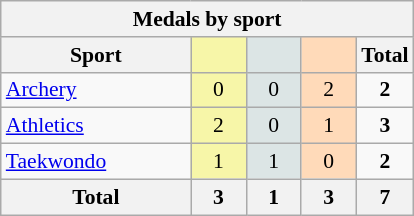<table class="wikitable" style="font-size:90%; text-align:center;">
<tr>
<th colspan=5>Medals by sport</th>
</tr>
<tr>
<th width=120>Sport</th>
<th scope="col" width=30 style="background:#F7F6A8;"></th>
<th scope="col" width=30 style="background:#DCE5E5;"></th>
<th scope="col" width=30 style="background:#FFDAB9;"></th>
<th width=30>Total</th>
</tr>
<tr>
<td align=left><a href='#'>Archery</a></td>
<td style="background:#F7F6A8;">0</td>
<td style="background:#DCE5E5;">0</td>
<td style="background:#FFDAB9;">2</td>
<td><strong>2</strong></td>
</tr>
<tr>
<td align=left><a href='#'>Athletics</a></td>
<td style="background:#F7F6A8;">2</td>
<td style="background:#DCE5E5;">0</td>
<td style="background:#FFDAB9;">1</td>
<td><strong>3</strong></td>
</tr>
<tr>
<td align=left><a href='#'>Taekwondo</a></td>
<td style="background:#F7F6A8;">1</td>
<td style="background:#DCE5E5;">1</td>
<td style="background:#FFDAB9;">0</td>
<td><strong>2</strong></td>
</tr>
<tr class="sortbottom">
<th>Total</th>
<th>3</th>
<th>1</th>
<th>3</th>
<th>7</th>
</tr>
</table>
